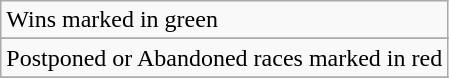<table class="wikitable">
<tr>
<td>Wins marked in green</td>
</tr>
<tr>
</tr>
<tr>
<td>Postponed or Abandoned races marked in red</td>
</tr>
<tr>
</tr>
</table>
